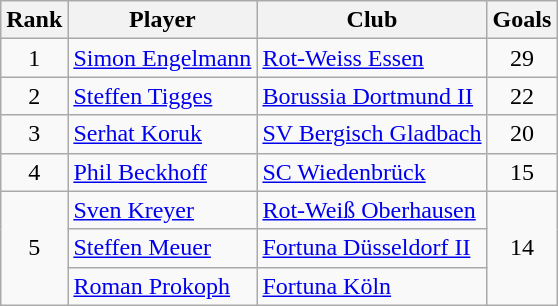<table class="wikitable" style="text-align:center">
<tr>
<th>Rank</th>
<th>Player</th>
<th>Club</th>
<th>Goals</th>
</tr>
<tr>
<td>1</td>
<td align="left"> <a href='#'>Simon Engelmann</a></td>
<td align="left"><a href='#'>Rot-Weiss Essen</a></td>
<td>29</td>
</tr>
<tr>
<td>2</td>
<td align="left"> <a href='#'>Steffen Tigges</a></td>
<td align="left"><a href='#'>Borussia Dortmund II</a></td>
<td>22</td>
</tr>
<tr>
<td>3</td>
<td align="left"> <a href='#'>Serhat Koruk</a></td>
<td align="left"><a href='#'>SV Bergisch Gladbach</a></td>
<td>20</td>
</tr>
<tr>
<td>4</td>
<td align="left"> <a href='#'>Phil Beckhoff</a></td>
<td align="left"><a href='#'>SC Wiedenbrück</a></td>
<td>15</td>
</tr>
<tr>
<td rowspan=3>5</td>
<td align="left"> <a href='#'>Sven Kreyer</a></td>
<td align="left"><a href='#'>Rot-Weiß Oberhausen</a></td>
<td rowspan=3>14</td>
</tr>
<tr>
<td align="left"> <a href='#'>Steffen Meuer</a></td>
<td align="left"><a href='#'>Fortuna Düsseldorf II</a></td>
</tr>
<tr>
<td align="left"> <a href='#'>Roman Prokoph</a></td>
<td align="left"><a href='#'>Fortuna Köln</a></td>
</tr>
</table>
